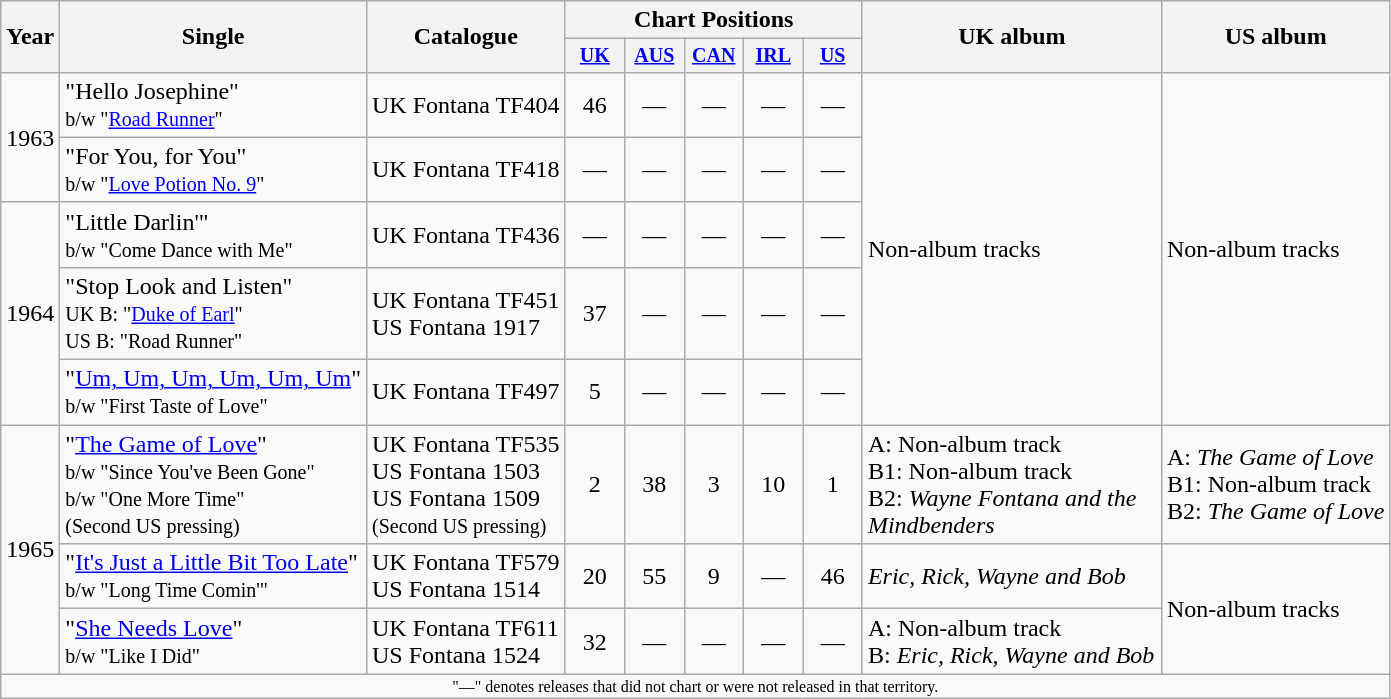<table class="wikitable">
<tr>
<th rowspan="2">Year</th>
<th rowspan="2">Single</th>
<th rowspan="2">Catalogue</th>
<th colspan="5">Chart Positions</th>
<th rowspan="2" style="width:12em;">UK album</th>
<th rowspan="2">US album</th>
</tr>
<tr style="font-size:smaller;">
<th style="width:2.5em;"><a href='#'>UK</a><br></th>
<th style="width:2.5em;"><a href='#'>AUS</a><br></th>
<th style="width:2.5em;"><a href='#'>CAN</a><br></th>
<th style="width:2.5em;"><a href='#'>IRL</a><br></th>
<th style="width:2.5em;"><a href='#'>US</a><br></th>
</tr>
<tr>
<td rowspan="2">1963</td>
<td>"Hello Josephine" <br><small>b/w "<a href='#'>Road Runner</a>"</small></td>
<td>UK Fontana TF404</td>
<td align="center">46</td>
<td align="center">—</td>
<td align="center">—</td>
<td align="center">—</td>
<td align="center">—</td>
<td align="left" rowspan="5">Non-album tracks</td>
<td align="left" rowspan="5">Non-album tracks</td>
</tr>
<tr>
<td>"For You, for You"<br><small>b/w "<a href='#'>Love Potion No. 9</a>"</small></td>
<td>UK Fontana TF418</td>
<td align="center">—</td>
<td align="center">—</td>
<td align="center">—</td>
<td align="center">—</td>
<td align="center">—</td>
</tr>
<tr>
<td rowspan="3">1964</td>
<td>"Little Darlin'"<br><small>b/w "Come Dance with Me"</small></td>
<td>UK Fontana TF436</td>
<td align="center">—</td>
<td align="center">—</td>
<td align="center">—</td>
<td align="center">—</td>
<td align="center">—</td>
</tr>
<tr>
<td>"Stop Look and Listen" <br><small>UK B: "<a href='#'>Duke of Earl</a>"<br>US B: "Road Runner"</small></td>
<td>UK Fontana TF451<br>US Fontana 1917</td>
<td align="center">37</td>
<td align="center">—</td>
<td align="center">—</td>
<td align="center">—</td>
<td align="center">—</td>
</tr>
<tr>
<td>"<a href='#'>Um, Um, Um, Um, Um, Um</a>" <br><small>b/w "First Taste of Love"</small></td>
<td>UK Fontana TF497</td>
<td align="center">5</td>
<td align="center">—</td>
<td align="center">—</td>
<td align="center">—</td>
<td align="center">—</td>
</tr>
<tr>
<td rowspan="3">1965</td>
<td>"<a href='#'>The Game of Love</a>" <br><small>b/w "Since You've Been Gone"<br>b/w "One More Time"<br>(Second US pressing)</small></td>
<td>UK Fontana TF535<br>US Fontana 1503<br>US Fontana 1509 <br><small>(Second US pressing)</small></td>
<td align="center">2</td>
<td align="center">38</td>
<td align="center">3</td>
<td align="center">10</td>
<td align="center">1</td>
<td align="left">A: Non-album track<br>B1: Non-album track<br>B2: <em>Wayne Fontana and the Mindbenders</em></td>
<td align="left">A: <em>The Game of Love</em><br>B1: Non-album track<br>B2: <em>The Game of Love</em></td>
</tr>
<tr>
<td>"<a href='#'>It's Just a Little Bit Too Late</a>" <br><small>b/w "Long Time Comin'"</small></td>
<td>UK Fontana TF579<br>US Fontana 1514</td>
<td align="center">20</td>
<td align="center">55</td>
<td align="center">9</td>
<td align="center">—</td>
<td align="center">46</td>
<td align="left"><em>Eric, Rick, Wayne and Bob</em></td>
<td align="left" rowspan="2">Non-album tracks</td>
</tr>
<tr>
<td>"<a href='#'>She Needs Love</a>" <br><small>b/w "Like I Did"</small></td>
<td>UK Fontana TF611<br>US Fontana 1524</td>
<td align="center">32</td>
<td align="center">—</td>
<td align="center">—</td>
<td align="center">—</td>
<td align="center">—</td>
<td align="left">A: Non-album track<br>B: <em>Eric, Rick, Wayne and Bob</em></td>
</tr>
<tr>
<td align="center" colspan="10" style="font-size:8pt">"—" denotes releases that did not chart or were not released in that territory.</td>
</tr>
</table>
